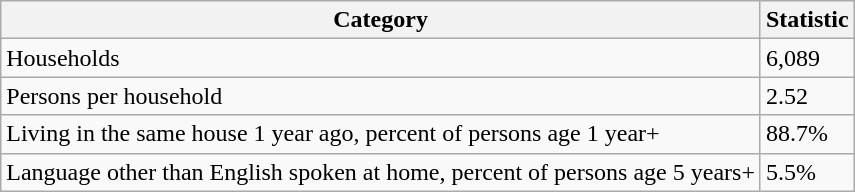<table class="wikitable mw-collapsible">
<tr>
<th>Category</th>
<th>Statistic</th>
</tr>
<tr>
<td>Households</td>
<td>6,089</td>
</tr>
<tr>
<td>Persons per household</td>
<td>2.52</td>
</tr>
<tr>
<td>Living in the same house 1 year ago, percent of persons age 1 year+</td>
<td>88.7%</td>
</tr>
<tr>
<td>Language other than English spoken at home, percent of persons age 5 years+</td>
<td>5.5%</td>
</tr>
</table>
